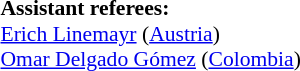<table width=50% style="font-size: 90%">
<tr>
<td><br><br>
<strong>Assistant referees:</strong>
<br><a href='#'>Erich Linemayr</a> (<a href='#'>Austria</a>)
<br><a href='#'>Omar Delgado Gómez</a> (<a href='#'>Colombia</a>)</td>
</tr>
</table>
